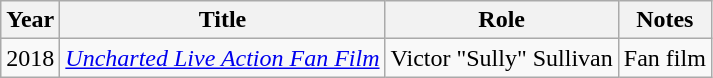<table class="wikitable sortable">
<tr>
<th>Year</th>
<th>Title</th>
<th>Role</th>
<th>Notes</th>
</tr>
<tr>
<td>2018</td>
<td><em><a href='#'>Uncharted Live Action Fan Film</a></em></td>
<td>Victor "Sully" Sullivan</td>
<td>Fan film</td>
</tr>
</table>
